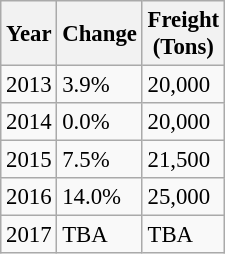<table class="wikitable sortable" style="font-size: 95%" width="align=">
<tr>
<th>Year</th>
<th>Change</th>
<th>Freight <br> (Tons)</th>
</tr>
<tr>
<td>2013</td>
<td> 3.9%</td>
<td>20,000</td>
</tr>
<tr>
<td>2014</td>
<td> 0.0%</td>
<td>20,000</td>
</tr>
<tr>
<td>2015</td>
<td> 7.5%</td>
<td>21,500</td>
</tr>
<tr>
<td>2016</td>
<td> 14.0%</td>
<td>25,000</td>
</tr>
<tr>
<td>2017</td>
<td>TBA</td>
<td>TBA</td>
</tr>
</table>
